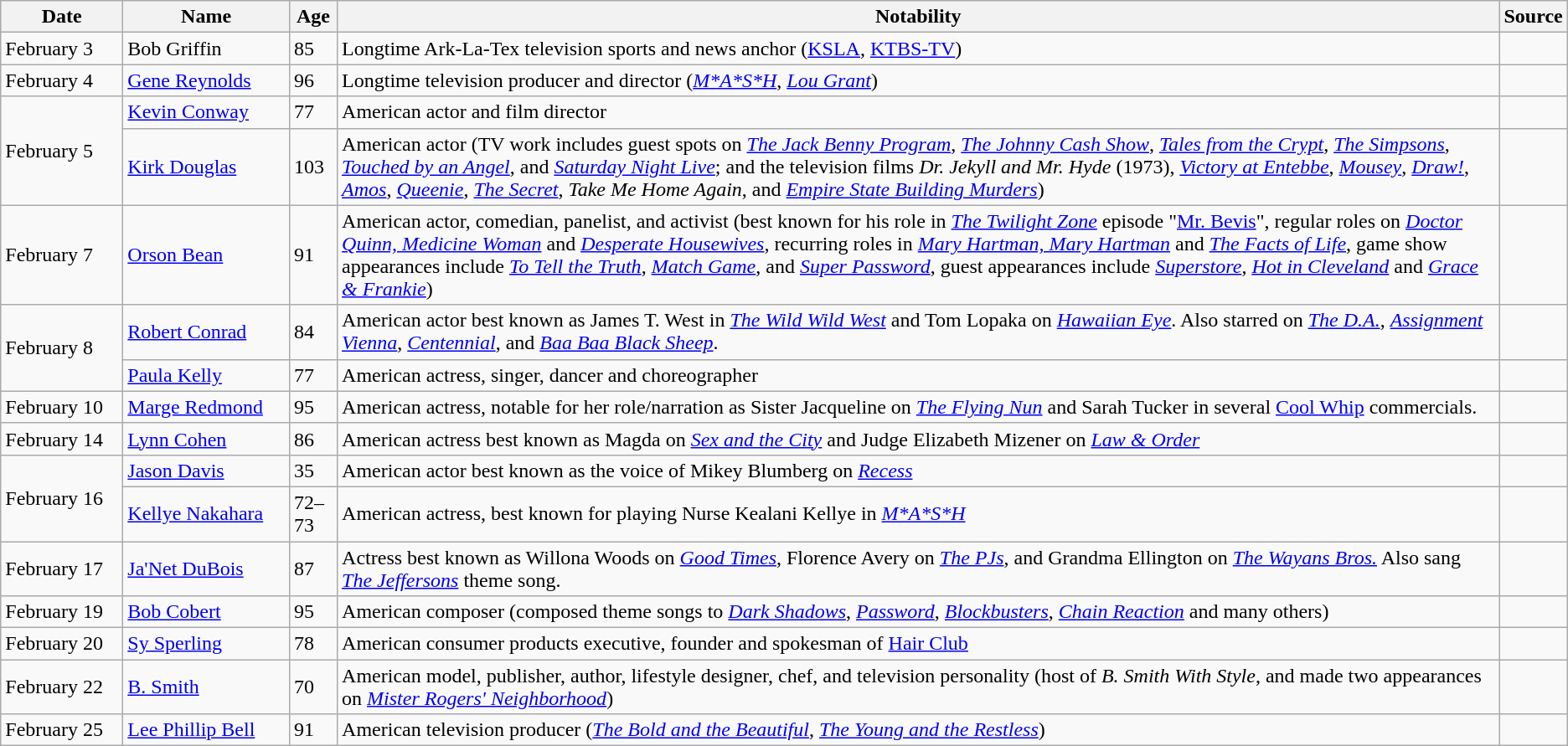<table class="wikitable sortable">
<tr>
<th width=90>Date</th>
<th width=125>Name</th>
<th>Age</th>
<th class="unsortable">Notability</th>
<th class="unsortable">Source</th>
</tr>
<tr>
<td>February 3</td>
<td>Bob Griffin</td>
<td>85</td>
<td>Longtime Ark-La-Tex television sports and news anchor (<a href='#'>KSLA</a>, <a href='#'>KTBS-TV</a>)</td>
<td></td>
</tr>
<tr>
<td>February 4</td>
<td><a href='#'>Gene Reynolds</a></td>
<td>96</td>
<td>Longtime television producer and director (<em><a href='#'>M*A*S*H</a></em>, <em><a href='#'>Lou Grant</a></em>)</td>
<td></td>
</tr>
<tr>
<td rowspan=2">February 5</td>
<td><a href='#'>Kevin Conway</a></td>
<td>77</td>
<td>American actor and film director</td>
<td></td>
</tr>
<tr>
<td><a href='#'>Kirk Douglas</a></td>
<td>103</td>
<td>American actor (TV work includes guest spots on <em><a href='#'>The Jack Benny Program</a></em>, <em><a href='#'>The Johnny Cash Show</a></em>, <em><a href='#'>Tales from the Crypt</a></em>, <em><a href='#'>The Simpsons</a></em>, <em><a href='#'>Touched by an Angel</a></em>, and <em><a href='#'>Saturday Night Live</a></em>; and the television films <em>Dr. Jekyll and Mr. Hyde</em> (1973), <em><a href='#'>Victory at Entebbe</a></em>, <em><a href='#'>Mousey</a></em>, <em><a href='#'>Draw!</a></em>, <em><a href='#'>Amos</a></em>, <em><a href='#'>Queenie</a></em>, <em><a href='#'>The Secret</a></em>, <em>Take Me Home Again</em>, and <em><a href='#'>Empire State Building Murders</a></em>)</td>
<td></td>
</tr>
<tr>
<td>February 7</td>
<td><a href='#'>Orson Bean</a></td>
<td>91</td>
<td>American actor, comedian, panelist, and activist (best known for his role in <em><a href='#'>The Twilight Zone</a></em> episode "<a href='#'>Mr. Bevis</a>", regular roles on <em><a href='#'>Doctor Quinn, Medicine Woman</a></em> and <em><a href='#'>Desperate Housewives</a></em>, recurring roles in <em><a href='#'>Mary Hartman, Mary Hartman</a></em> and <em><a href='#'>The Facts of Life</a></em>, game show appearances include <em><a href='#'>To Tell the Truth</a></em>, <em><a href='#'>Match Game</a></em>, and <em><a href='#'>Super Password</a></em>, guest appearances include <em><a href='#'>Superstore</a></em>, <em><a href='#'>Hot in Cleveland</a></em> and <em><a href='#'>Grace & Frankie</a></em>)</td>
<td></td>
</tr>
<tr>
<td rowspan=2>February 8</td>
<td><a href='#'>Robert Conrad</a></td>
<td>84</td>
<td>American actor best known as James T. West in <em><a href='#'>The Wild Wild West</a></em> and  Tom Lopaka  on <em><a href='#'>Hawaiian Eye</a></em>. Also starred on <em><a href='#'>The D.A.</a></em>, <em><a href='#'>Assignment Vienna</a></em>, <em><a href='#'>Centennial</a></em>, and <em><a href='#'>Baa Baa Black Sheep</a></em>.</td>
<td></td>
</tr>
<tr>
<td><a href='#'>Paula Kelly</a></td>
<td>77</td>
<td>American actress, singer, dancer and choreographer</td>
<td></td>
</tr>
<tr>
<td>February 10</td>
<td><a href='#'>Marge Redmond</a></td>
<td>95</td>
<td>American actress, notable for her role/narration as Sister Jacqueline on <em><a href='#'>The Flying Nun</a></em> and Sarah Tucker in several <a href='#'>Cool Whip</a> commercials.</td>
<td></td>
</tr>
<tr>
<td>February 14</td>
<td><a href='#'>Lynn Cohen</a></td>
<td>86</td>
<td>American actress best known as Magda on <em><a href='#'>Sex and the City</a></em> and Judge Elizabeth Mizener on <em><a href='#'>Law & Order</a></em></td>
<td></td>
</tr>
<tr>
<td rowspan="2">February 16</td>
<td><a href='#'>Jason Davis</a></td>
<td>35</td>
<td>American actor best known as the voice of Mikey Blumberg on <em><a href='#'>Recess</a></em></td>
<td></td>
</tr>
<tr>
<td><a href='#'>Kellye Nakahara</a></td>
<td>72–73</td>
<td>American actress, best known for playing Nurse Kealani Kellye in <em><a href='#'>M*A*S*H</a></em></td>
<td></td>
</tr>
<tr>
<td>February 17</td>
<td><a href='#'>Ja'Net DuBois</a></td>
<td>87</td>
<td>Actress best known as  Willona Woods on <em><a href='#'>Good Times</a></em>, Florence Avery on <em><a href='#'>The PJs</a></em>, and Grandma Ellington on <em><a href='#'>The Wayans Bros.</a></em> Also sang <em><a href='#'>The Jeffersons</a></em> theme song.</td>
<td></td>
</tr>
<tr>
<td>February 19</td>
<td><a href='#'>Bob Cobert</a></td>
<td>95</td>
<td>American composer (composed theme songs to <em><a href='#'>Dark Shadows</a></em>, <em><a href='#'>Password</a></em>, <em><a href='#'>Blockbusters</a></em>, <em><a href='#'>Chain Reaction</a></em> and many others)</td>
<td></td>
</tr>
<tr>
<td>February 20</td>
<td><a href='#'>Sy Sperling</a></td>
<td>78</td>
<td>American consumer products executive, founder and spokesman of <a href='#'>Hair Club</a></td>
<td></td>
</tr>
<tr>
<td>February 22</td>
<td><a href='#'>B. Smith</a></td>
<td>70</td>
<td>American model, publisher, author, lifestyle designer, chef, and television personality (host of <em>B. Smith With Style</em>, and made two appearances on <em><a href='#'>Mister Rogers' Neighborhood</a></em>)</td>
<td></td>
</tr>
<tr>
<td>February 25</td>
<td><a href='#'>Lee Phillip Bell</a></td>
<td>91</td>
<td>American television producer (<em><a href='#'>The Bold and the Beautiful</a></em>, <em><a href='#'>The Young and the Restless</a></em>)</td>
<td></td>
</tr>
</table>
